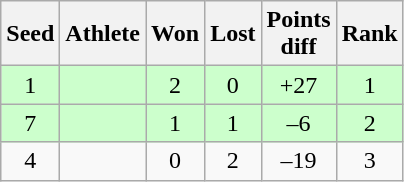<table class="wikitable">
<tr>
<th>Seed</th>
<th>Athlete</th>
<th>Won</th>
<th>Lost</th>
<th>Points<br>diff</th>
<th>Rank</th>
</tr>
<tr bgcolor="#ccffcc">
<td align="center">1</td>
<td><strong></strong></td>
<td align="center">2</td>
<td align="center">0</td>
<td align="center">+27</td>
<td align="center">1</td>
</tr>
<tr bgcolor="#ccffcc">
<td align="center">7</td>
<td><strong></strong></td>
<td align="center">1</td>
<td align="center">1</td>
<td align="center">–6</td>
<td align="center">2</td>
</tr>
<tr>
<td align="center">4</td>
<td></td>
<td align="center">0</td>
<td align="center">2</td>
<td align="center">–19</td>
<td align="center">3</td>
</tr>
</table>
